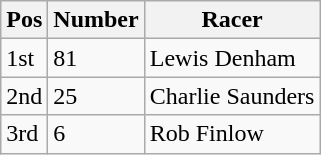<table class="wikitable">
<tr>
<th align="center">Pos</th>
<th align="center">Number</th>
<th align="center">Racer</th>
</tr>
<tr>
<td>1st</td>
<td>81</td>
<td>Lewis Denham</td>
</tr>
<tr>
<td>2nd</td>
<td>25</td>
<td>Charlie Saunders</td>
</tr>
<tr>
<td>3rd</td>
<td>6</td>
<td>Rob Finlow</td>
</tr>
</table>
